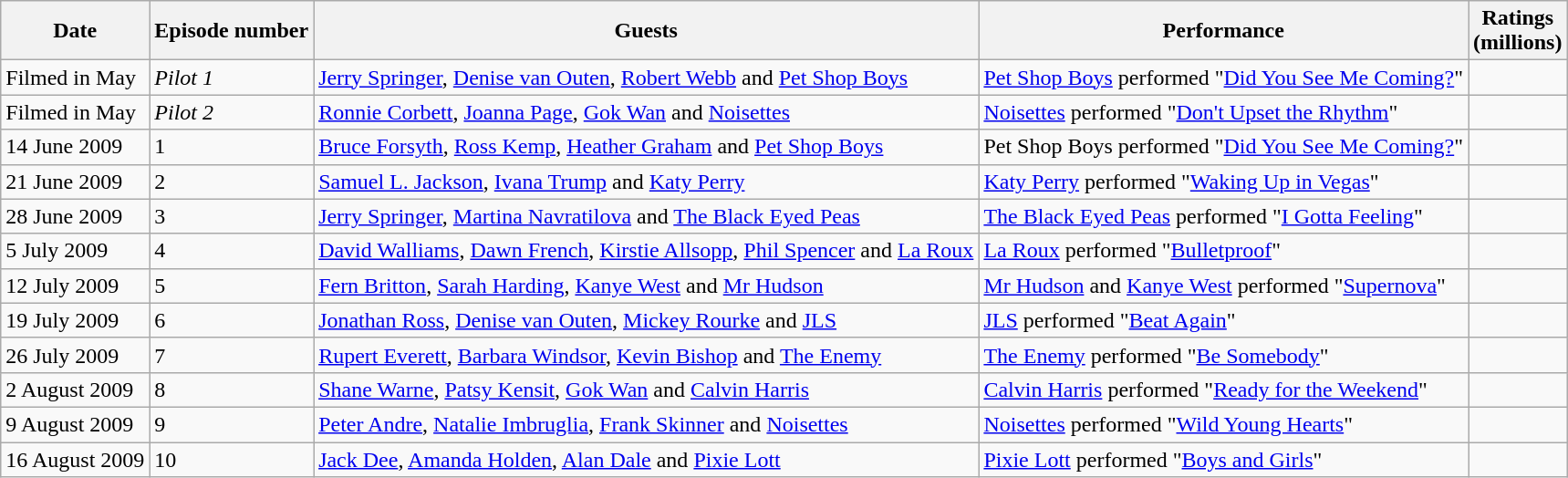<table class="wikitable">
<tr>
<th>Date</th>
<th>Episode number</th>
<th>Guests</th>
<th>Performance</th>
<th>Ratings<br>(millions)</th>
</tr>
<tr>
<td>Filmed in May</td>
<td><em>Pilot 1</em></td>
<td><a href='#'>Jerry Springer</a>, <a href='#'>Denise van Outen</a>, <a href='#'>Robert Webb</a> and <a href='#'>Pet Shop Boys</a></td>
<td><a href='#'>Pet Shop Boys</a> performed "<a href='#'>Did You See Me Coming?</a>"</td>
<td></td>
</tr>
<tr>
<td>Filmed in May</td>
<td><em>Pilot 2</em></td>
<td><a href='#'>Ronnie Corbett</a>, <a href='#'>Joanna Page</a>, <a href='#'>Gok Wan</a> and <a href='#'>Noisettes</a></td>
<td><a href='#'>Noisettes</a> performed "<a href='#'>Don't Upset the Rhythm</a>"</td>
<td></td>
</tr>
<tr>
<td>14 June 2009</td>
<td>1</td>
<td><a href='#'>Bruce Forsyth</a>, <a href='#'>Ross Kemp</a>, <a href='#'>Heather Graham</a> and <a href='#'>Pet Shop Boys</a></td>
<td>Pet Shop Boys performed "<a href='#'>Did You See Me Coming?</a>"</td>
<td></td>
</tr>
<tr>
<td>21 June 2009</td>
<td>2</td>
<td><a href='#'>Samuel L. Jackson</a>, <a href='#'>Ivana Trump</a> and <a href='#'>Katy Perry</a></td>
<td><a href='#'>Katy Perry</a> performed "<a href='#'>Waking Up in Vegas</a>"</td>
<td></td>
</tr>
<tr>
<td>28 June 2009</td>
<td>3</td>
<td><a href='#'>Jerry Springer</a>, <a href='#'>Martina Navratilova</a> and <a href='#'>The Black Eyed Peas</a></td>
<td><a href='#'>The Black Eyed Peas</a> performed "<a href='#'>I Gotta Feeling</a>"</td>
<td></td>
</tr>
<tr>
<td>5 July 2009</td>
<td>4</td>
<td><a href='#'>David Walliams</a>, <a href='#'>Dawn French</a>, <a href='#'>Kirstie Allsopp</a>, <a href='#'>Phil Spencer</a> and <a href='#'>La Roux</a></td>
<td><a href='#'>La Roux</a> performed "<a href='#'>Bulletproof</a>"</td>
<td></td>
</tr>
<tr>
<td>12 July 2009</td>
<td>5</td>
<td><a href='#'>Fern Britton</a>, <a href='#'>Sarah Harding</a>, <a href='#'>Kanye West</a> and <a href='#'>Mr Hudson</a></td>
<td><a href='#'>Mr Hudson</a> and <a href='#'>Kanye West</a> performed "<a href='#'>Supernova</a>"</td>
<td></td>
</tr>
<tr>
<td>19 July 2009</td>
<td>6</td>
<td><a href='#'>Jonathan Ross</a>, <a href='#'>Denise van Outen</a>, <a href='#'>Mickey Rourke</a> and <a href='#'>JLS</a></td>
<td><a href='#'>JLS</a> performed "<a href='#'>Beat Again</a>"</td>
<td></td>
</tr>
<tr>
<td>26 July 2009</td>
<td>7</td>
<td><a href='#'>Rupert Everett</a>, <a href='#'>Barbara Windsor</a>, <a href='#'>Kevin Bishop</a> and <a href='#'>The Enemy</a></td>
<td><a href='#'>The Enemy</a> performed "<a href='#'>Be Somebody</a>"</td>
<td></td>
</tr>
<tr>
<td>2 August 2009</td>
<td>8</td>
<td><a href='#'>Shane Warne</a>, <a href='#'>Patsy Kensit</a>, <a href='#'>Gok Wan</a> and <a href='#'>Calvin Harris</a></td>
<td><a href='#'>Calvin Harris</a> performed "<a href='#'>Ready for the Weekend</a>"</td>
<td></td>
</tr>
<tr>
<td>9 August 2009</td>
<td>9</td>
<td><a href='#'>Peter Andre</a>, <a href='#'>Natalie Imbruglia</a>, <a href='#'>Frank Skinner</a> and <a href='#'>Noisettes</a></td>
<td><a href='#'>Noisettes</a> performed "<a href='#'>Wild Young Hearts</a>"</td>
<td></td>
</tr>
<tr>
<td>16 August 2009</td>
<td>10</td>
<td><a href='#'>Jack Dee</a>, <a href='#'>Amanda Holden</a>, <a href='#'>Alan Dale</a> and <a href='#'>Pixie Lott</a></td>
<td><a href='#'>Pixie Lott</a> performed "<a href='#'>Boys and Girls</a>"</td>
<td></td>
</tr>
</table>
